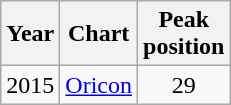<table class="wikitable">
<tr>
<th>Year</th>
<th>Chart</th>
<th>Peak<br>position</th>
</tr>
<tr>
<td rowspan="1">2015</td>
<td><a href='#'>Oricon</a></td>
<td style="text-align:center">29</td>
</tr>
</table>
